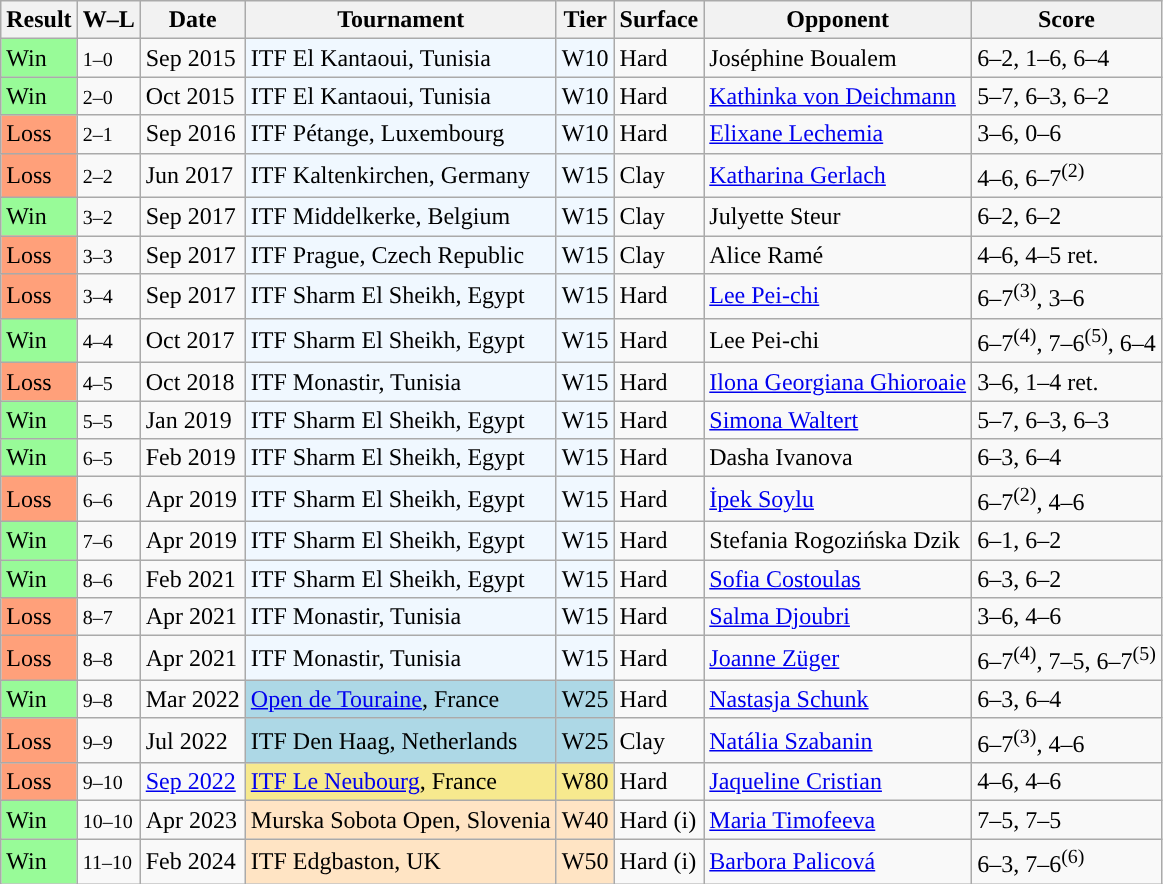<table class="wikitable sortable">
<tr>
<th>Result</th>
<th class=unsortable>W–L</th>
<th>Date</th>
<th>Tournament</th>
<th>Tier</th>
<th>Surface</th>
<th>Opponent</th>
<th class=unsortable>Score</th>
</tr>
<tr>
<td bgcolor="98FB98">Win</td>
<td><small>1–0</small></td>
<td>Sep 2015</td>
<td style="background:#f0f8ff;">ITF El Kantaoui, Tunisia</td>
<td style="background:#f0f8ff;">W10</td>
<td>Hard</td>
<td> Joséphine Boualem</td>
<td>6–2, 1–6, 6–4</td>
</tr>
<tr>
<td bgcolor="98FB98">Win</td>
<td><small>2–0</small></td>
<td>Oct 2015</td>
<td style="background:#f0f8ff;">ITF El Kantaoui, Tunisia</td>
<td style="background:#f0f8ff;">W10</td>
<td>Hard</td>
<td> <a href='#'>Kathinka von Deichmann</a></td>
<td>5–7, 6–3, 6–2</td>
</tr>
<tr>
<td bgcolor="FFA07A">Loss</td>
<td><small>2–1</small></td>
<td>Sep 2016</td>
<td style="background:#f0f8ff;">ITF Pétange, Luxembourg</td>
<td style="background:#f0f8ff;">W10</td>
<td>Hard</td>
<td> <a href='#'>Elixane Lechemia</a></td>
<td>3–6, 0–6</td>
</tr>
<tr>
<td bgcolor="FFA07A">Loss</td>
<td><small>2–2</small></td>
<td>Jun 2017</td>
<td style="background:#f0f8ff;">ITF Kaltenkirchen, Germany</td>
<td style="background:#f0f8ff;">W15</td>
<td>Clay</td>
<td> <a href='#'>Katharina Gerlach</a></td>
<td>4–6, 6–7<sup>(2)</sup></td>
</tr>
<tr>
<td bgcolor="98FB98">Win</td>
<td><small>3–2</small></td>
<td>Sep 2017</td>
<td style="background:#f0f8ff;">ITF Middelkerke, Belgium</td>
<td style="background:#f0f8ff;">W15</td>
<td>Clay</td>
<td> Julyette Steur</td>
<td>6–2, 6–2</td>
</tr>
<tr>
<td bgcolor="FFA07A">Loss</td>
<td><small>3–3</small></td>
<td>Sep 2017</td>
<td style="background:#f0f8ff;">ITF Prague, Czech Republic</td>
<td style="background:#f0f8ff;">W15</td>
<td>Clay</td>
<td> Alice Ramé</td>
<td>4–6, 4–5 ret.</td>
</tr>
<tr>
<td bgcolor="FFA07A">Loss</td>
<td><small>3–4</small></td>
<td>Sep 2017</td>
<td style="background:#f0f8ff;">ITF Sharm El Sheikh, Egypt</td>
<td style="background:#f0f8ff;">W15</td>
<td>Hard</td>
<td> <a href='#'>Lee Pei-chi</a></td>
<td>6–7<sup>(3)</sup>, 3–6</td>
</tr>
<tr>
<td bgcolor="98FB98">Win</td>
<td><small>4–4</small></td>
<td>Oct 2017</td>
<td style="background:#f0f8ff;">ITF Sharm El Sheikh, Egypt</td>
<td style="background:#f0f8ff;">W15</td>
<td>Hard</td>
<td> Lee Pei-chi</td>
<td>6–7<sup>(4)</sup>, 7–6<sup>(5)</sup>, 6–4</td>
</tr>
<tr>
<td bgcolor="FFA07A">Loss</td>
<td><small>4–5</small></td>
<td>Oct 2018</td>
<td style="background:#f0f8ff;">ITF Monastir, Tunisia</td>
<td style="background:#f0f8ff;">W15</td>
<td>Hard</td>
<td> <a href='#'>Ilona Georgiana Ghioroaie</a></td>
<td>3–6, 1–4 ret.</td>
</tr>
<tr>
<td bgcolor="98FB98">Win</td>
<td><small>5–5</small></td>
<td>Jan 2019</td>
<td style="background:#f0f8ff;">ITF Sharm El Sheikh, Egypt</td>
<td style="background:#f0f8ff;">W15</td>
<td>Hard</td>
<td> <a href='#'>Simona Waltert</a></td>
<td>5–7, 6–3, 6–3</td>
</tr>
<tr>
<td bgcolor="98FB98">Win</td>
<td><small>6–5</small></td>
<td>Feb 2019</td>
<td style="background:#f0f8ff;">ITF Sharm El Sheikh, Egypt</td>
<td style="background:#f0f8ff;">W15</td>
<td>Hard</td>
<td> Dasha Ivanova</td>
<td>6–3, 6–4</td>
</tr>
<tr>
<td bgcolor="FFA07A">Loss</td>
<td><small>6–6</small></td>
<td>Apr 2019</td>
<td style="background:#f0f8ff;">ITF Sharm El Sheikh, Egypt</td>
<td style="background:#f0f8ff;">W15</td>
<td>Hard</td>
<td> <a href='#'>İpek Soylu</a></td>
<td>6–7<sup>(2)</sup>, 4–6</td>
</tr>
<tr>
<td bgcolor="98FB98">Win</td>
<td><small>7–6</small></td>
<td>Apr 2019</td>
<td style="background:#f0f8ff;">ITF Sharm El Sheikh, Egypt</td>
<td style="background:#f0f8ff;">W15</td>
<td>Hard</td>
<td> Stefania Rogozińska Dzik</td>
<td>6–1, 6–2</td>
</tr>
<tr>
<td bgcolor="98FB98">Win</td>
<td><small>8–6</small></td>
<td>Feb 2021</td>
<td style="background:#f0f8ff;">ITF Sharm El Sheikh, Egypt</td>
<td style="background:#f0f8ff;">W15</td>
<td>Hard</td>
<td> <a href='#'>Sofia Costoulas</a></td>
<td>6–3, 6–2</td>
</tr>
<tr>
<td bgcolor="FFA07A">Loss</td>
<td><small>8–7</small></td>
<td>Apr 2021</td>
<td style="background:#f0f8ff;">ITF Monastir, Tunisia</td>
<td style="background:#f0f8ff;">W15</td>
<td>Hard</td>
<td> <a href='#'>Salma Djoubri</a></td>
<td>3–6, 4–6</td>
</tr>
<tr>
<td bgcolor="FFA07A">Loss</td>
<td><small>8–8</small></td>
<td>Apr 2021</td>
<td style="background:#f0f8ff;">ITF Monastir, Tunisia</td>
<td style="background:#f0f8ff;">W15</td>
<td>Hard</td>
<td> <a href='#'>Joanne Züger</a></td>
<td>6–7<sup>(4)</sup>, 7–5, 6–7<sup>(5)</sup></td>
</tr>
<tr>
<td bgcolor="98FB98">Win</td>
<td><small>9–8</small></td>
<td>Mar 2022</td>
<td style="background:lightblue;"><a href='#'>Open de Touraine</a>, France</td>
<td style="background:lightblue;">W25</td>
<td>Hard</td>
<td> <a href='#'>Nastasja Schunk</a></td>
<td>6–3, 6–4</td>
</tr>
<tr>
<td bgcolor="FFA07A">Loss</td>
<td><small>9–9</small></td>
<td>Jul 2022</td>
<td style="background:lightblue;">ITF Den Haag, Netherlands</td>
<td style="background:lightblue;">W25</td>
<td>Clay</td>
<td> <a href='#'>Natália Szabanin</a></td>
<td>6–7<sup>(3)</sup>, 4–6</td>
</tr>
<tr>
<td bgcolor="FFA07A">Loss</td>
<td><small>9–10</small></td>
<td><a href='#'>Sep 2022</a></td>
<td style="background:#f7e98e;"><a href='#'>ITF Le Neubourg</a>, France</td>
<td style="background:#f7e98e;">W80</td>
<td>Hard</td>
<td> <a href='#'>Jaqueline Cristian</a></td>
<td>4–6, 4–6</td>
</tr>
<tr>
<td bgcolor="98FB98">Win</td>
<td><small>10–10</small></td>
<td>Apr 2023</td>
<td style="background:#ffe4c4;">Murska Sobota Open, Slovenia</td>
<td style="background:#ffe4c4;">W40</td>
<td>Hard (i)</td>
<td> <a href='#'>Maria Timofeeva</a></td>
<td>7–5, 7–5</td>
</tr>
<tr>
<td bgcolor="98FB98">Win</td>
<td><small>11–10</small></td>
<td>Feb 2024</td>
<td style="background:#ffe4c4;">ITF Edgbaston, UK</td>
<td style="background:#ffe4c4;">W50</td>
<td>Hard (i)</td>
<td> <a href='#'>Barbora Palicová</a></td>
<td>6–3, 7–6<sup>(6)</sup></td>
</tr>
</table>
